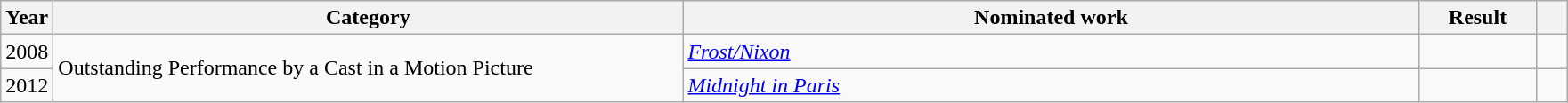<table class="wikitable">
<tr>
<th scope="col" style="width:1em;">Year</th>
<th scope="col" style="width:29em;">Category</th>
<th scope="col" style="width:34em;">Nominated work</th>
<th scope="col" style="width:5em;">Result</th>
<th scope="col" style="width:1em;"></th>
</tr>
<tr>
<td>2008</td>
<td rowspan="2">Outstanding Performance by a Cast in a  Motion Picture</td>
<td><em><a href='#'>Frost/Nixon</a></em></td>
<td></td>
<td></td>
</tr>
<tr>
<td>2012</td>
<td><em><a href='#'>Midnight in Paris</a></em></td>
<td></td>
<td></td>
</tr>
</table>
